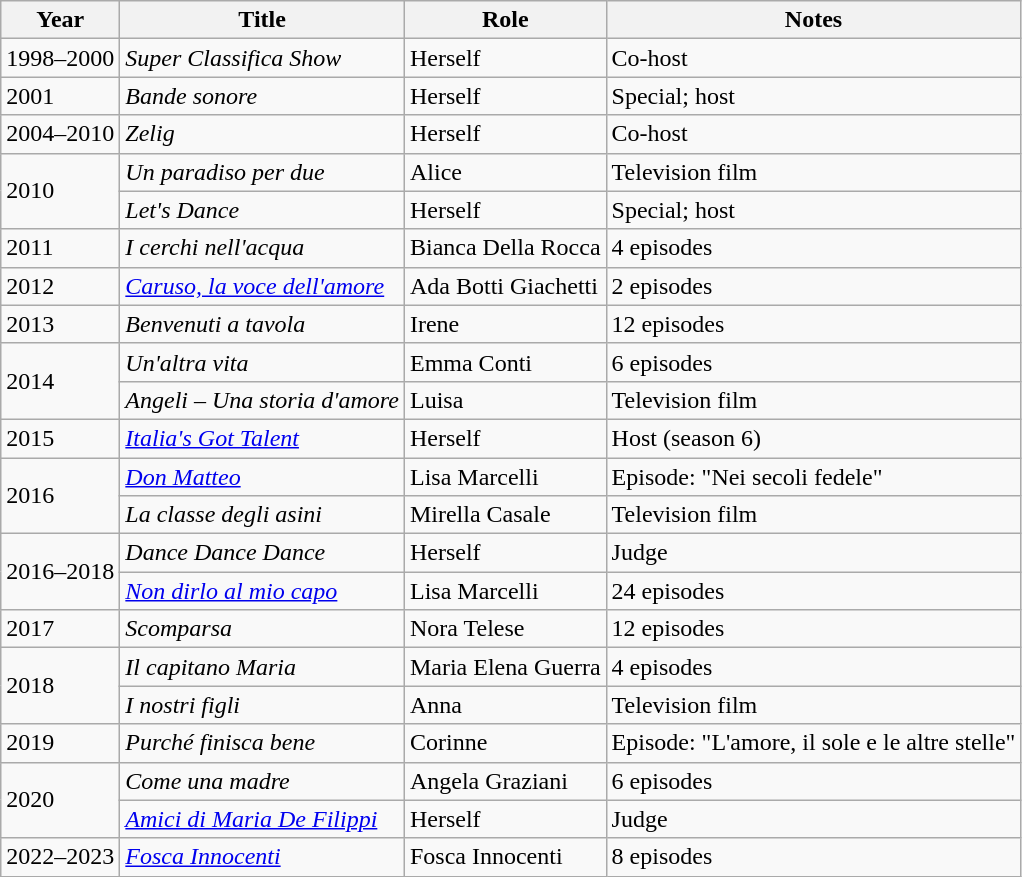<table class="wikitable sortable">
<tr>
<th>Year</th>
<th>Title</th>
<th>Role</th>
<th>Notes</th>
</tr>
<tr>
<td>1998–2000</td>
<td><em>Super Classifica Show</em></td>
<td>Herself</td>
<td>Co-host</td>
</tr>
<tr>
<td>2001</td>
<td><em>Bande sonore</em></td>
<td>Herself</td>
<td>Special; host</td>
</tr>
<tr>
<td>2004–2010</td>
<td><em>Zelig</em></td>
<td>Herself</td>
<td>Co-host</td>
</tr>
<tr>
<td rowspan=2>2010</td>
<td><em>Un paradiso per due</em></td>
<td>Alice</td>
<td>Television film</td>
</tr>
<tr>
<td><em>Let's Dance</em></td>
<td>Herself</td>
<td>Special; host</td>
</tr>
<tr>
<td>2011</td>
<td><em>I cerchi nell'acqua</em></td>
<td>Bianca Della Rocca</td>
<td>4 episodes</td>
</tr>
<tr>
<td>2012</td>
<td><em><a href='#'>Caruso, la voce dell'amore</a></em></td>
<td>Ada Botti Giachetti</td>
<td>2 episodes</td>
</tr>
<tr>
<td>2013</td>
<td><em>Benvenuti a tavola</em></td>
<td>Irene</td>
<td>12 episodes</td>
</tr>
<tr>
<td rowspan=2>2014</td>
<td><em>Un'altra vita</em></td>
<td>Emma Conti</td>
<td>6 episodes</td>
</tr>
<tr>
<td><em>Angeli – Una storia d'amore</em></td>
<td>Luisa</td>
<td>Television film</td>
</tr>
<tr>
<td>2015</td>
<td><em><a href='#'>Italia's Got Talent</a></em></td>
<td>Herself</td>
<td>Host (season 6)</td>
</tr>
<tr>
<td rowspan=2>2016</td>
<td><em><a href='#'>Don Matteo</a></em></td>
<td>Lisa Marcelli</td>
<td>Episode: "Nei secoli fedele"</td>
</tr>
<tr>
<td><em>La classe degli asini</em></td>
<td>Mirella Casale</td>
<td>Television film</td>
</tr>
<tr>
<td rowspan=2>2016–2018</td>
<td><em>Dance Dance Dance</em></td>
<td>Herself</td>
<td>Judge</td>
</tr>
<tr>
<td><em><a href='#'>Non dirlo al mio capo</a></em></td>
<td>Lisa Marcelli</td>
<td>24 episodes</td>
</tr>
<tr>
<td>2017</td>
<td><em>Scomparsa</em></td>
<td>Nora Telese</td>
<td>12 episodes</td>
</tr>
<tr>
<td rowspan=2>2018</td>
<td><em>Il capitano Maria</em></td>
<td>Maria Elena Guerra</td>
<td>4 episodes</td>
</tr>
<tr>
<td><em>I nostri figli</em></td>
<td>Anna</td>
<td>Television film</td>
</tr>
<tr>
<td>2019</td>
<td><em>Purché finisca bene</em></td>
<td>Corinne</td>
<td>Episode: "L'amore, il sole e le altre stelle"</td>
</tr>
<tr>
<td rowspan=2>2020</td>
<td><em>Come una madre</em></td>
<td>Angela Graziani</td>
<td>6 episodes</td>
</tr>
<tr>
<td><em><a href='#'>Amici di Maria De Filippi</a></em></td>
<td>Herself</td>
<td>Judge</td>
</tr>
<tr>
<td>2022–2023</td>
<td><em><a href='#'>Fosca Innocenti</a></em></td>
<td>Fosca Innocenti</td>
<td>8 episodes</td>
</tr>
</table>
